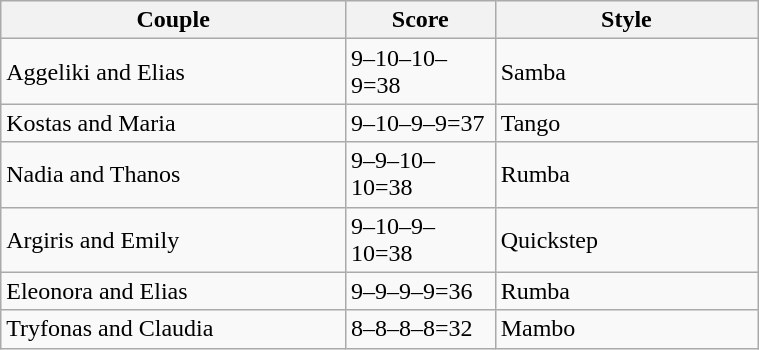<table class="wikitable" style="width:40%;">
<tr>
<th style="width:15%;">Couple</th>
<th style="width:5%;">Score</th>
<th style="width:10%;">Style</th>
</tr>
<tr>
<td>Aggeliki and Elias</td>
<td>9–10–10–9=38</td>
<td>Samba</td>
</tr>
<tr>
<td>Kostas and Maria</td>
<td>9–10–9–9=37</td>
<td>Tango</td>
</tr>
<tr>
<td>Nadia and Thanos</td>
<td>9–9–10–10=38</td>
<td>Rumba</td>
</tr>
<tr>
<td>Argiris and Emily</td>
<td>9–10–9–10=38</td>
<td>Quickstep</td>
</tr>
<tr>
<td>Eleonora and Elias</td>
<td>9–9–9–9=36</td>
<td>Rumba</td>
</tr>
<tr>
<td>Tryfonas and Claudia</td>
<td>8–8–8–8=32</td>
<td>Mambo</td>
</tr>
</table>
